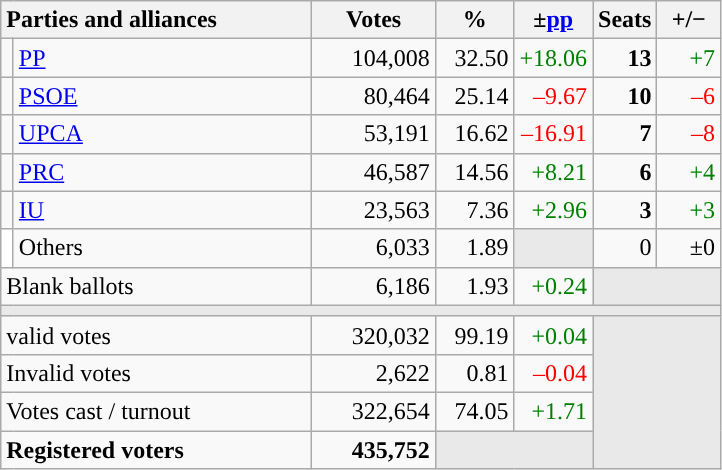<table class="wikitable" style="text-align:right;">
<tr>
<th style="text-align:left;" colspan="2" width="200">Parties and alliances</th>
<th width="75">Votes</th>
<th width="45">%</th>
<th width="45">±<a href='#'>pp</a></th>
<th width="35">Seats</th>
<th width="35">+/−</th>
</tr>
<tr>
<td width="1" style="color:inherit;background:"></td>
<td align="left"><a href='#'>PP</a></td>
<td>104,008</td>
<td>32.50</td>
<td style="color:green;">+18.06</td>
<td><strong>13</strong></td>
<td style="color:green;">+7</td>
</tr>
<tr>
<td style="color:inherit;background:"></td>
<td align="left"><a href='#'>PSOE</a></td>
<td>80,464</td>
<td>25.14</td>
<td style="color:red;">–9.67</td>
<td><strong>10</strong></td>
<td style="color:red;">–6</td>
</tr>
<tr>
<td style="color:inherit;background:"></td>
<td align="left"><a href='#'>UPCA</a></td>
<td>53,191</td>
<td>16.62</td>
<td style="color:red;">–16.91</td>
<td><strong>7</strong></td>
<td style="color:red;">–8</td>
</tr>
<tr>
<td style="color:inherit;background:"></td>
<td align="left"><a href='#'>PRC</a></td>
<td>46,587</td>
<td>14.56</td>
<td style="color:green;">+8.21</td>
<td><strong>6</strong></td>
<td style="color:green;">+4</td>
</tr>
<tr>
<td style="color:inherit;background:"></td>
<td align="left"><a href='#'>IU</a></td>
<td>23,563</td>
<td>7.36</td>
<td style="color:green;">+2.96</td>
<td><strong>3</strong></td>
<td style="color:green;">+3</td>
</tr>
<tr>
<td bgcolor="white"></td>
<td align="left">Others</td>
<td>6,033</td>
<td>1.89</td>
<td bgcolor="#E9E9E9"></td>
<td>0</td>
<td>±0</td>
</tr>
<tr>
<td align="left" colspan="2">Blank ballots</td>
<td>6,186</td>
<td>1.93</td>
<td style="color:green;">+0.24</td>
<td bgcolor="#E9E9E9" colspan="2"></td>
</tr>
<tr>
<td colspan="7" bgcolor="#E9E9E9"></td>
</tr>
<tr>
<td align="left" colspan="2">valid votes</td>
<td>320,032</td>
<td>99.19</td>
<td style="color:green;">+0.04</td>
<td bgcolor="#E9E9E9" colspan="2" rowspan="4"></td>
</tr>
<tr>
<td align="left" colspan="2">Invalid votes</td>
<td>2,622</td>
<td>0.81</td>
<td style="color:red;">–0.04</td>
</tr>
<tr>
<td align="left" colspan="2">Votes cast / turnout</td>
<td>322,654</td>
<td>74.05</td>
<td style="color:green;">+1.71</td>
</tr>
<tr style="font-weight:bold;">
<td align="left" colspan="2">Registered voters</td>
<td>435,752</td>
<td bgcolor="#E9E9E9" colspan="2"></td>
</tr>
</table>
